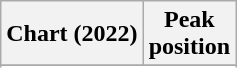<table class="wikitable sortable plainrowheaders" style="text-align:center">
<tr>
<th scope="col">Chart (2022)</th>
<th scope="col">Peak<br>position</th>
</tr>
<tr>
</tr>
<tr>
</tr>
<tr>
</tr>
<tr>
</tr>
<tr>
</tr>
<tr>
</tr>
<tr>
</tr>
</table>
